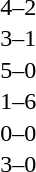<table cellspacing=1 width=70%>
<tr>
<th width=25%></th>
<th width=30%></th>
<th width=15%></th>
<th width=30%></th>
</tr>
<tr>
<td></td>
<td align=right></td>
<td align=center>4–2</td>
<td></td>
</tr>
<tr>
<td></td>
<td align=right></td>
<td align=center>3–1</td>
<td></td>
</tr>
<tr>
<td></td>
<td align=right></td>
<td align=center>5–0</td>
<td></td>
</tr>
<tr>
<td></td>
<td align=right></td>
<td align=center>1–6</td>
<td></td>
</tr>
<tr>
<td></td>
<td align=right></td>
<td align=center>0–0</td>
<td></td>
</tr>
<tr>
<td></td>
<td align=right></td>
<td align=center>3–0</td>
<td></td>
</tr>
</table>
